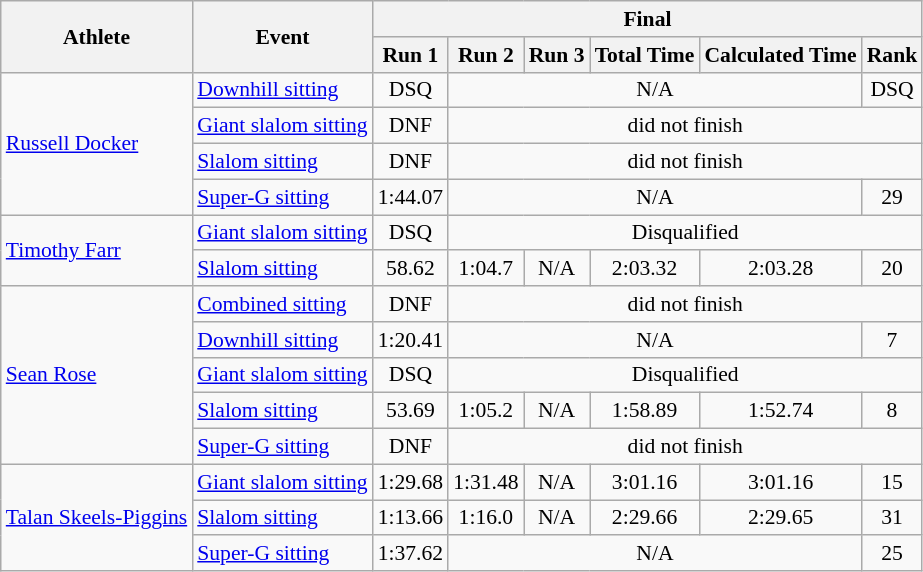<table class="wikitable" style="font-size:90%">
<tr>
<th rowspan="2">Athlete</th>
<th rowspan="2">Event</th>
<th colspan="6">Final</th>
</tr>
<tr>
<th>Run 1</th>
<th>Run 2</th>
<th>Run 3</th>
<th>Total Time</th>
<th>Calculated Time</th>
<th>Rank</th>
</tr>
<tr>
<td rowspan=4><a href='#'>Russell Docker</a></td>
<td><a href='#'>Downhill sitting</a></td>
<td align="center">DSQ</td>
<td align="center" colspan=4>N/A</td>
<td align="center">DSQ</td>
</tr>
<tr>
<td><a href='#'>Giant slalom sitting</a></td>
<td align="center">DNF</td>
<td align="center" colspan=5>did not finish</td>
</tr>
<tr>
<td><a href='#'>Slalom sitting</a></td>
<td align="center">DNF</td>
<td align="center" colspan=5>did not  finish</td>
</tr>
<tr>
<td><a href='#'>Super-G sitting</a></td>
<td align="center">1:44.07</td>
<td align="center" colspan=4>N/A</td>
<td align="center">29</td>
</tr>
<tr>
<td rowspan=2><a href='#'>Timothy Farr</a></td>
<td><a href='#'>Giant slalom sitting</a></td>
<td align="center">DSQ</td>
<td align="center" colspan=5>Disqualified</td>
</tr>
<tr>
<td><a href='#'>Slalom sitting</a></td>
<td align="center">58.62</td>
<td align="center">1:04.7</td>
<td align="center">N/A</td>
<td align="center">2:03.32</td>
<td align="center">2:03.28</td>
<td align="center">20</td>
</tr>
<tr>
<td rowspan=5><a href='#'>Sean Rose</a></td>
<td><a href='#'>Combined sitting</a></td>
<td align="center">DNF</td>
<td align="center" colspan=5>did not  finish</td>
</tr>
<tr>
<td><a href='#'>Downhill sitting</a></td>
<td align="center">1:20.41</td>
<td align="center" colspan=4>N/A</td>
<td align="center">7</td>
</tr>
<tr>
<td><a href='#'>Giant slalom sitting</a></td>
<td align="center">DSQ</td>
<td align="center" colspan=5>Disqualified</td>
</tr>
<tr>
<td><a href='#'>Slalom sitting</a></td>
<td align="center">53.69</td>
<td align="center">1:05.2</td>
<td align="center">N/A</td>
<td align="center">1:58.89</td>
<td align="center">1:52.74</td>
<td align="center">8</td>
</tr>
<tr>
<td><a href='#'>Super-G sitting</a></td>
<td align="center">DNF</td>
<td align="center" colspan=5>did not  finish</td>
</tr>
<tr>
<td rowspan=3><a href='#'>Talan Skeels-Piggins</a></td>
<td><a href='#'>Giant slalom sitting</a></td>
<td align="center">1:29.68</td>
<td align="center">1:31.48</td>
<td align="center">N/A</td>
<td align="center">3:01.16</td>
<td align="center">3:01.16</td>
<td align="center">15</td>
</tr>
<tr>
<td><a href='#'>Slalom sitting</a></td>
<td align="center">1:13.66</td>
<td align="center">1:16.0</td>
<td align="center">N/A</td>
<td align="center">2:29.66</td>
<td align="center">2:29.65</td>
<td align="center">31</td>
</tr>
<tr>
<td><a href='#'>Super-G sitting</a></td>
<td align="center">1:37.62</td>
<td align="center" colspan=4>N/A</td>
<td align="center">25</td>
</tr>
</table>
